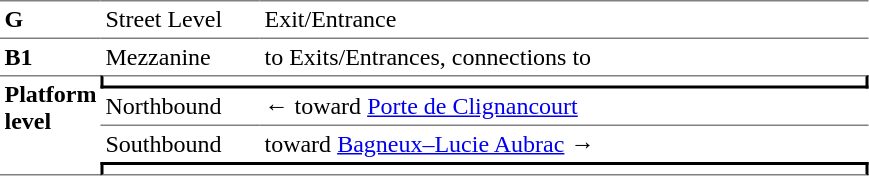<table border=0 cellspacing=0 cellpadding=3>
<tr>
<td style="border-top:solid 1px gray;" width=50 valign=top><strong>G</strong></td>
<td style="border-top:solid 1px gray;" width=100 valign=top>Street Level</td>
<td style="border-top:solid 1px gray;" width=400 valign=top>Exit/Entrance</td>
</tr>
<tr>
<td style="border-top:solid 1px gray;" width=50 valign=top><strong>B1</strong></td>
<td style="border-top:solid 1px gray;" width=100 valign=top>Mezzanine</td>
<td style="border-top:solid 1px gray;" width=400 valign=top>to Exits/Entrances, connections to  </td>
</tr>
<tr>
<td style="border-top:solid 1px gray; border-bottom:solid 1px gray;" width=50 rowspan=4 valign=top><strong>Platform level</strong></td>
<td style="border-top:solid 1px gray; border-right:solid 2px black;border-left:solid 2px black;border-bottom:solid 2px black;text-align:center;" colspan=2></td>
</tr>
<tr>
<td style="border-bottom:solid 1px gray;" width=100>Northbound</td>
<td style="border-bottom:solid 1px gray;" width=390>←   toward <a href='#'>Porte de Clignancourt</a> </td>
</tr>
<tr>
<td>Southbound</td>
<td>   toward <a href='#'>Bagneux–Lucie Aubrac</a>  →</td>
</tr>
<tr>
<td style="border-top:solid 2px black;border-right:solid 2px black;border-left:solid 2px black;border-bottom:solid 1px gray;text-align:center;" colspan=2></td>
</tr>
</table>
